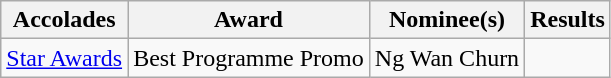<table class="wikitable">
<tr>
<th>Accolades</th>
<th>Award</th>
<th>Nominee(s)</th>
<th>Results</th>
</tr>
<tr>
<td><a href='#'>Star Awards</a></td>
<td>Best Programme Promo</td>
<td>Ng Wan Churn</td>
<td></td>
</tr>
</table>
